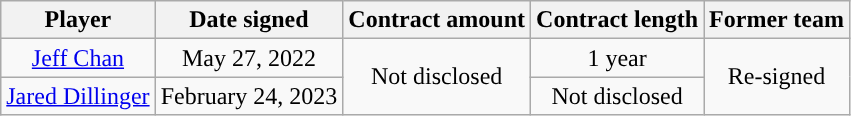<table class="wikitable sortable sortable">
<tr>
<th>Player</th>
<th>Date signed</th>
<th>Contract amount</th>
<th>Contract length</th>
<th>Former team</th>
</tr>
<tr>
<td align=center><a href='#'>Jeff Chan</a></td>
<td align=center>May 27, 2022</td>
<td align=center rowspan=2>Not disclosed</td>
<td align=center>1 year</td>
<td align=center rowspan=2>Re-signed</td>
</tr>
<tr>
<td align=center><a href='#'>Jared Dillinger</a></td>
<td align=center>February 24, 2023</td>
<td align=center>Not disclosed</td>
</tr>
</table>
